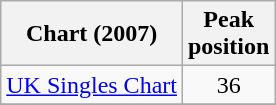<table class="wikitable">
<tr>
<th align="left">Chart (2007)</th>
<th align="left">Peak<br>position</th>
</tr>
<tr>
<td align="left"><a href='#'>UK Singles Chart</a></td>
<td align="center">36</td>
</tr>
<tr>
</tr>
</table>
